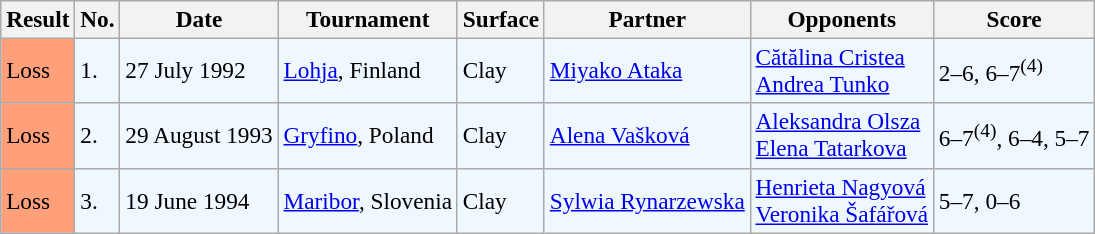<table class="sortable wikitable" style=font-size:97%>
<tr>
<th>Result</th>
<th>No.</th>
<th>Date</th>
<th>Tournament</th>
<th>Surface</th>
<th>Partner</th>
<th>Opponents</th>
<th>Score</th>
</tr>
<tr style="background:#f0f8ff;">
<td style="background:#ffa07a;">Loss</td>
<td>1.</td>
<td>27 July 1992</td>
<td><a href='#'>Lohja</a>, Finland</td>
<td>Clay</td>
<td> <a href='#'>Miyako Ataka</a></td>
<td> <a href='#'>Cătălina Cristea</a><br> <a href='#'>Andrea Tunko</a></td>
<td>2–6, 6–7<sup>(4)</sup></td>
</tr>
<tr style="background:#f0f8ff;">
<td style="background:#ffa07a;">Loss</td>
<td>2.</td>
<td>29 August 1993</td>
<td><a href='#'>Gryfino</a>, Poland</td>
<td>Clay</td>
<td> <a href='#'>Alena Vašková</a></td>
<td> <a href='#'>Aleksandra Olsza</a> <br>  <a href='#'>Elena Tatarkova</a></td>
<td>6–7<sup>(4)</sup>, 6–4, 5–7</td>
</tr>
<tr style="background:#f0f8ff;">
<td style="background:#ffa07a;">Loss</td>
<td>3.</td>
<td>19 June 1994</td>
<td><a href='#'>Maribor</a>, Slovenia</td>
<td>Clay</td>
<td> <a href='#'>Sylwia Rynarzewska</a></td>
<td> <a href='#'>Henrieta Nagyová</a><br> <a href='#'>Veronika Šafářová</a></td>
<td>5–7, 0–6</td>
</tr>
</table>
